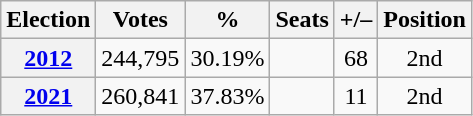<table class="wikitable" style="text-align:center">
<tr>
<th>Election</th>
<th>Votes</th>
<th><strong>%</strong></th>
<th>Seats</th>
<th>+/–</th>
<th>Position</th>
</tr>
<tr>
<th><a href='#'>2012</a></th>
<td>244,795</td>
<td>30.19%</td>
<td></td>
<td> 68</td>
<td> 2nd</td>
</tr>
<tr>
<th><a href='#'>2021</a></th>
<td>260,841</td>
<td>37.83%</td>
<td></td>
<td> 11</td>
<td> 2nd</td>
</tr>
</table>
